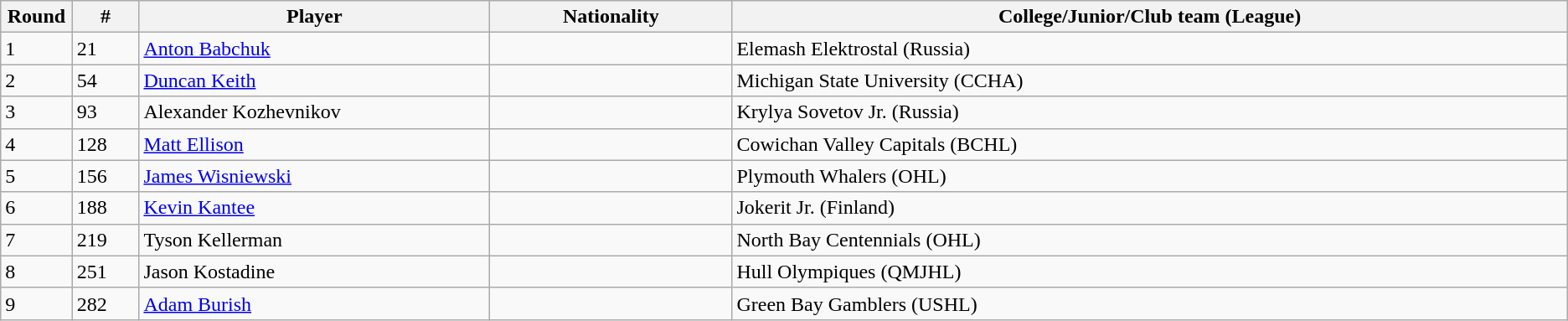<table class="wikitable">
<tr align="center">
<th bgcolor="#DDDDFF" width="4.0%">Round</th>
<th bgcolor="#DDDDFF" width="4.0%">#</th>
<th bgcolor="#DDDDFF" width="21.0%">Player</th>
<th bgcolor="#DDDDFF" width="14.5%">Nationality</th>
<th bgcolor="#DDDDFF" width="50.0%">College/Junior/Club team (League)</th>
</tr>
<tr>
<td>1</td>
<td>21</td>
<td><a href='#'>Anton Babchuk</a></td>
<td></td>
<td>Elemash Elektrostal (Russia)</td>
</tr>
<tr>
<td>2</td>
<td>54</td>
<td><a href='#'>Duncan Keith</a></td>
<td></td>
<td>Michigan State University (CCHA)</td>
</tr>
<tr>
<td>3</td>
<td>93</td>
<td>Alexander Kozhevnikov</td>
<td></td>
<td>Krylya Sovetov Jr. (Russia)</td>
</tr>
<tr>
<td>4</td>
<td>128</td>
<td><a href='#'>Matt Ellison</a></td>
<td></td>
<td>Cowichan Valley Capitals (BCHL)</td>
</tr>
<tr>
<td>5</td>
<td>156</td>
<td><a href='#'>James Wisniewski</a></td>
<td></td>
<td>Plymouth Whalers (OHL)</td>
</tr>
<tr>
<td>6</td>
<td>188</td>
<td><a href='#'>Kevin Kantee</a></td>
<td></td>
<td>Jokerit Jr. (Finland)</td>
</tr>
<tr>
<td>7</td>
<td>219</td>
<td>Tyson Kellerman</td>
<td></td>
<td>North Bay Centennials (OHL)</td>
</tr>
<tr>
<td>8</td>
<td>251</td>
<td>Jason Kostadine</td>
<td></td>
<td>Hull Olympiques (QMJHL)</td>
</tr>
<tr>
<td>9</td>
<td>282</td>
<td><a href='#'>Adam Burish</a></td>
<td></td>
<td>Green Bay Gamblers (USHL)</td>
</tr>
</table>
